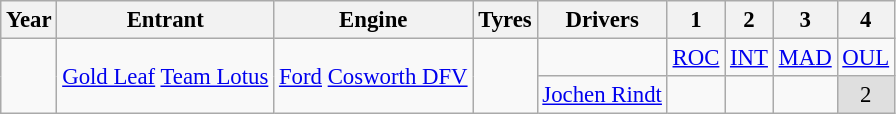<table class="wikitable" style="text-align:center; font-size:95%">
<tr>
<th>Year</th>
<th>Entrant</th>
<th>Engine</th>
<th>Tyres</th>
<th>Drivers</th>
<th>1</th>
<th>2</th>
<th>3</th>
<th>4</th>
</tr>
<tr>
<td rowspan="2"></td>
<td rowspan="2"><a href='#'>Gold Leaf</a> <a href='#'>Team Lotus</a></td>
<td rowspan="2"><a href='#'>Ford</a> <a href='#'>Cosworth DFV</a></td>
<td rowspan="2"></td>
<td></td>
<td><a href='#'>ROC</a></td>
<td><a href='#'>INT</a></td>
<td><a href='#'>MAD</a></td>
<td><a href='#'>OUL</a></td>
</tr>
<tr>
<td><a href='#'>Jochen Rindt</a></td>
<td></td>
<td></td>
<td></td>
<td style="background:#DFDFDF;">2</td>
</tr>
</table>
